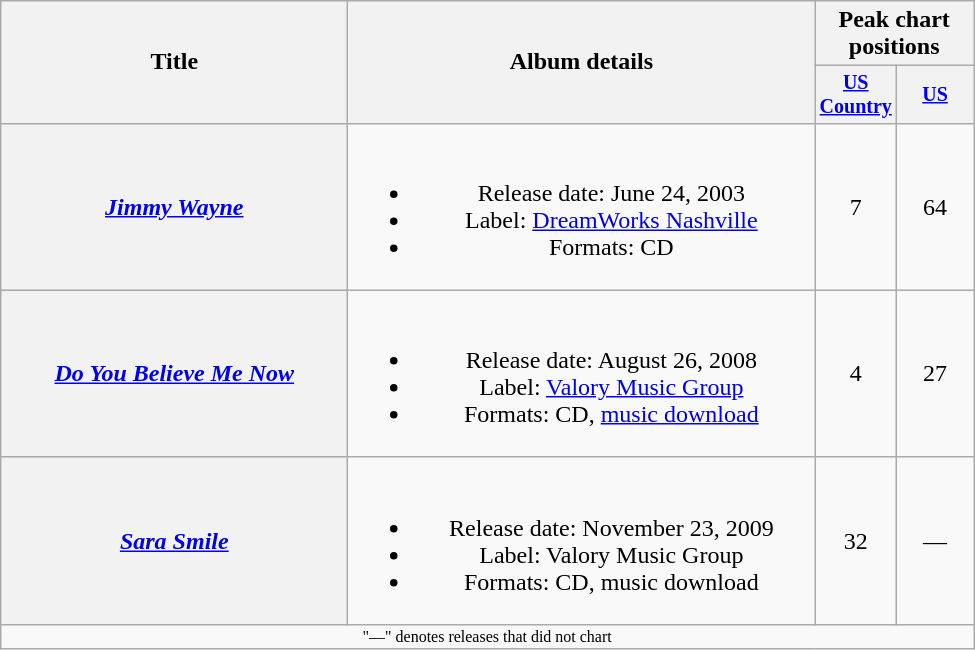<table class="wikitable plainrowheaders" style="text-align:center;">
<tr>
<th rowspan="2" style="width:14em;">Title</th>
<th rowspan="2" style="width:19em;">Album details</th>
<th colspan="2">Peak chart<br>positions</th>
</tr>
<tr style="font-size:smaller;">
<th style="width:45px;"><a href='#'>US Country</a><br></th>
<th style="width:45px;"><a href='#'>US</a><br></th>
</tr>
<tr>
<th scope="row"><em><a href='#'>Jimmy Wayne</a></em></th>
<td><br><ul><li>Release date: June 24, 2003</li><li>Label: <a href='#'>DreamWorks Nashville</a></li><li>Formats: CD</li></ul></td>
<td>7</td>
<td>64</td>
</tr>
<tr>
<th scope="row"><em><a href='#'>Do You Believe Me Now</a></em></th>
<td><br><ul><li>Release date: August 26, 2008</li><li>Label: <a href='#'>Valory Music Group</a></li><li>Formats: CD, <a href='#'>music download</a></li></ul></td>
<td>4</td>
<td>27</td>
</tr>
<tr>
<th scope="row"><em><a href='#'>Sara Smile</a></em></th>
<td><br><ul><li>Release date: November 23, 2009</li><li>Label: Valory Music Group</li><li>Formats: CD, music download</li></ul></td>
<td>32</td>
<td>—</td>
</tr>
<tr>
<td colspan="4" style="font-size:8pt">"—" denotes releases that did not chart</td>
</tr>
</table>
